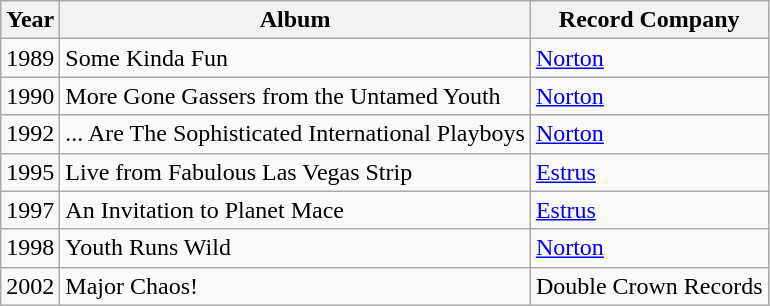<table class="wikitable">
<tr>
<th>Year</th>
<th>Album</th>
<th>Record Company</th>
</tr>
<tr>
<td>1989</td>
<td>Some Kinda Fun</td>
<td><a href='#'>Norton</a></td>
</tr>
<tr>
<td>1990</td>
<td>More Gone Gassers from the Untamed Youth</td>
<td><a href='#'>Norton</a></td>
</tr>
<tr>
<td>1992</td>
<td>... Are The Sophisticated International Playboys</td>
<td><a href='#'>Norton</a></td>
</tr>
<tr>
<td>1995</td>
<td>Live from Fabulous Las Vegas Strip</td>
<td><a href='#'>Estrus</a></td>
</tr>
<tr>
<td>1997</td>
<td>An Invitation to Planet Mace</td>
<td><a href='#'>Estrus</a></td>
</tr>
<tr>
<td>1998</td>
<td>Youth Runs Wild</td>
<td><a href='#'>Norton</a></td>
</tr>
<tr>
<td>2002</td>
<td>Major Chaos!</td>
<td>Double Crown Records</td>
</tr>
</table>
